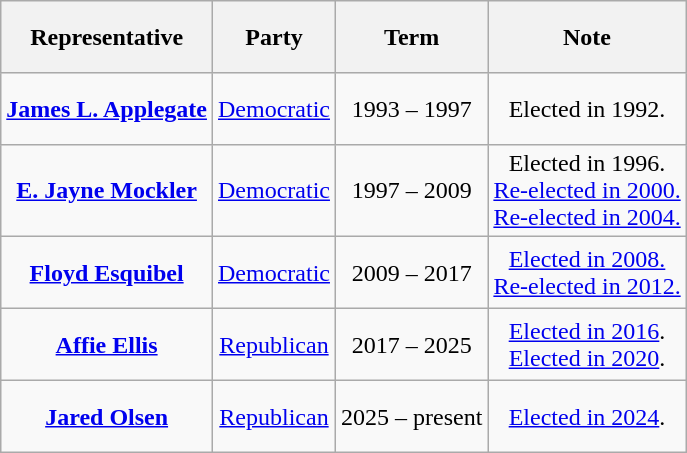<table class=wikitable style="text-align:center">
<tr style="height:3em">
<th>Representative</th>
<th>Party</th>
<th>Term</th>
<th>Note</th>
</tr>
<tr style="height:3em">
<td><strong><a href='#'>James L. Applegate</a></strong></td>
<td><a href='#'>Democratic</a></td>
<td>1993 – 1997</td>
<td>Elected in 1992.</td>
</tr>
<tr style="height:3em">
<td><strong><a href='#'>E. Jayne Mockler</a></strong></td>
<td><a href='#'>Democratic</a></td>
<td>1997 – 2009</td>
<td>Elected in 1996.<br><a href='#'>Re-elected in 2000.</a><br><a href='#'>Re-elected in 2004.</a></td>
</tr>
<tr style="height:3em">
<td><strong><a href='#'>Floyd Esquibel</a></strong></td>
<td><a href='#'>Democratic</a></td>
<td>2009 – 2017</td>
<td><a href='#'>Elected in 2008.</a><br><a href='#'>Re-elected in 2012.</a></td>
</tr>
<tr style="height:3em">
<td><strong><a href='#'>Affie Ellis</a></strong></td>
<td><a href='#'>Republican</a></td>
<td>2017 – 2025</td>
<td><a href='#'>Elected in 2016</a>.<br><a href='#'>Elected in 2020</a>.</td>
</tr>
<tr style="height:3em">
<td><strong><a href='#'>Jared Olsen</a></strong></td>
<td><a href='#'>Republican</a></td>
<td>2025 – present</td>
<td><a href='#'>Elected in 2024</a>.</td>
</tr>
</table>
